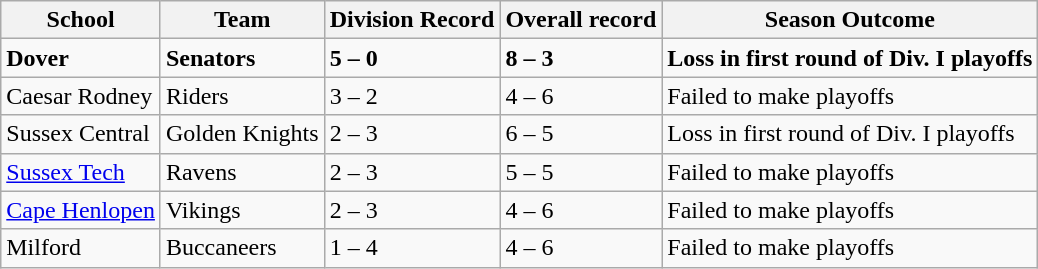<table class="wikitable mw-collapsible mw-collapsed">
<tr>
<th>School</th>
<th>Team</th>
<th>Division Record</th>
<th>Overall record</th>
<th>Season Outcome</th>
</tr>
<tr>
<td><strong>Dover</strong></td>
<td><strong>Senators</strong></td>
<td><strong>5 – 0</strong></td>
<td><strong>8 – 3</strong></td>
<td><strong>Loss in first round of Div. I playoffs</strong></td>
</tr>
<tr>
<td>Caesar Rodney</td>
<td>Riders</td>
<td>3 – 2</td>
<td>4 – 6</td>
<td>Failed to make playoffs</td>
</tr>
<tr>
<td>Sussex Central</td>
<td>Golden Knights</td>
<td>2 – 3</td>
<td>6 – 5</td>
<td>Loss in first round of Div. I playoffs</td>
</tr>
<tr>
<td><a href='#'>Sussex Tech</a></td>
<td>Ravens</td>
<td>2 – 3</td>
<td>5 – 5</td>
<td>Failed to make playoffs</td>
</tr>
<tr>
<td><a href='#'>Cape Henlopen</a></td>
<td>Vikings</td>
<td>2 – 3</td>
<td>4 – 6</td>
<td>Failed to make playoffs</td>
</tr>
<tr>
<td>Milford</td>
<td>Buccaneers</td>
<td>1 – 4</td>
<td>4 – 6</td>
<td>Failed to make playoffs</td>
</tr>
</table>
